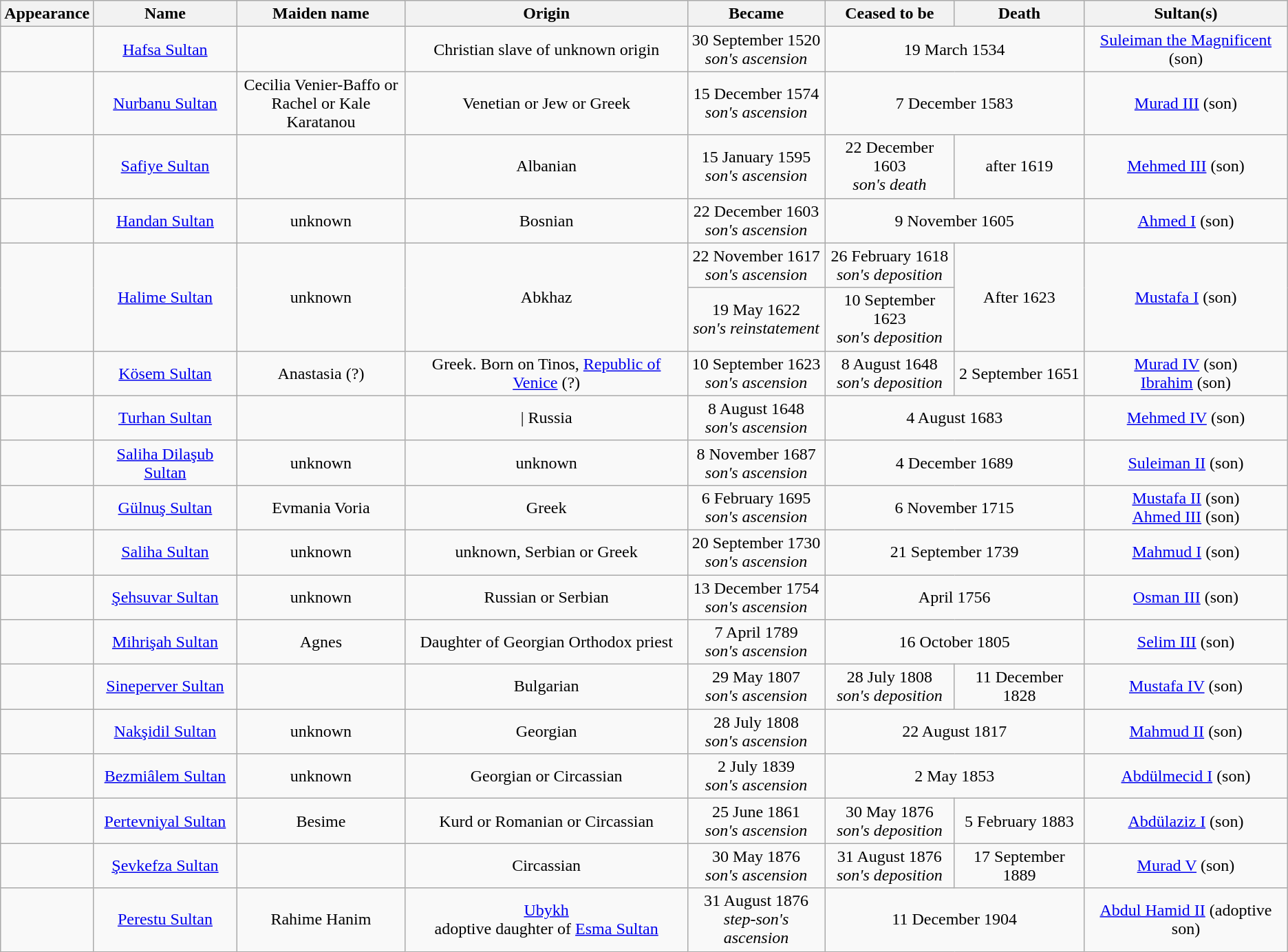<table class="wikitable" style="text-align:center">
<tr>
<th>Appearance</th>
<th>Name</th>
<th>Maiden name</th>
<th>Origin</th>
<th>Became </th>
<th>Ceased to be </th>
<th>Death</th>
<th>Sultan(s)</th>
</tr>
<tr>
<td></td>
<td align=center><a href='#'>Hafsa Sultan</a><br></td>
<td align="center"></td>
<td align="center">Christian slave of unknown origin</td>
<td align="center">30 September 1520<br><em>son's ascension</em></td>
<td align=center colspan="2">19 March 1534</td>
<td align=center><a href='#'>Suleiman the Magnificent</a> (son)</td>
</tr>
<tr>
<td></td>
<td align=center><a href='#'>Nurbanu Sultan</a><br></td>
<td align="center">Cecilia Venier-Baffo or<br>Rachel or Kale Karatanou</td>
<td align="center">Venetian or Jew or Greek</td>
<td align=center>15 December 1574<br><em>son's ascension</em></td>
<td align=center colspan="2">7 December 1583</td>
<td align=center><a href='#'>Murad III</a> (son)</td>
</tr>
<tr>
<td></td>
<td align=center><a href='#'>Safiye Sultan</a><br></td>
<td align="center"></td>
<td align="center">Albanian</td>
<td align="center">15 January 1595<br><em>son's ascension</em></td>
<td align=center>22 December 1603<br><em>son's death</em></td>
<td align="center">after 1619</td>
<td align=center><a href='#'>Mehmed III</a> (son)</td>
</tr>
<tr>
<td></td>
<td align=center><a href='#'>Handan Sultan</a><br></td>
<td align="center">unknown</td>
<td align="center">Bosnian</td>
<td align="center">22 December 1603<br><em>son's ascension</em></td>
<td align=center colspan="2">9 November 1605</td>
<td align=center><a href='#'>Ahmed I</a> (son)</td>
</tr>
<tr>
<td rowspan="2"></td>
<td rowspan="2" align="center"><a href='#'>Halime Sultan</a><br></td>
<td rowspan="2" align="center">unknown</td>
<td rowspan="2" align="center">Abkhaz</td>
<td align=center>22 November 1617<br><em>son's ascension</em><br></td>
<td align=center>26 February 1618<br><em>son's deposition</em><br></td>
<td rowspan="2" align="center">After 1623</td>
<td rowspan="2" align="center"><a href='#'>Mustafa I</a> (son)</td>
</tr>
<tr>
<td align="center">19 May 1622<br><em>son's reinstatement</em><br></td>
<td align="center">10 September 1623<br><em>son's deposition</em><br></td>
</tr>
<tr>
<td></td>
<td align=center><a href='#'>Kösem Sultan</a><br></td>
<td align="center">Anastasia (?)</td>
<td align=center>Greek. Born on Tinos, <a href='#'>Republic of Venice</a> (?)</td>
<td align=center>10 September 1623<br><em>son's ascension</em></td>
<td align=center>8 August 1648 <br><em>son's deposition</em></td>
<td align=center>2 September 1651</td>
<td align=center><a href='#'>Murad IV</a> (son)<br><a href='#'>Ibrahim</a> (son)</td>
</tr>
<tr>
<td></td>
<td align=center><a href='#'>Turhan Sultan</a><br></td>
<td></td>
<td>| Russia</td>
<td align="center">8 August 1648<br><em>son's ascension</em></td>
<td align=center colspan="2">4 August 1683</td>
<td align=center><a href='#'>Mehmed IV</a> (son)</td>
</tr>
<tr>
<td></td>
<td align=center><a href='#'>Saliha Dilaşub Sultan</a><br></td>
<td align=center>unknown</td>
<td align="center">unknown</td>
<td align="center">8 November 1687<br><em>son's ascension</em></td>
<td align=center colspan="2">4 December 1689</td>
<td align=center><a href='#'>Suleiman II</a> (son)</td>
</tr>
<tr>
<td></td>
<td align=center><a href='#'>Gülnuş Sultan</a><br></td>
<td align=center>Evmania Voria</td>
<td align=center>Greek</td>
<td align=center>6 February 1695<br><em>son's ascension</em></td>
<td align=center colspan="2">6 November 1715</td>
<td align=center><a href='#'>Mustafa II</a> (son)<br><a href='#'>Ahmed III</a> (son)</td>
</tr>
<tr>
<td></td>
<td align=center><a href='#'>Saliha Sultan</a><br></td>
<td align=center>unknown</td>
<td align="center">unknown, Serbian or Greek</td>
<td align="center">20 September 1730<br><em>son's ascension</em></td>
<td align=center colspan="2">21 September 1739</td>
<td align=center><a href='#'>Mahmud I</a> (son)</td>
</tr>
<tr>
<td></td>
<td align=center><a href='#'>Şehsuvar Sultan</a><br></td>
<td align=center>unknown</td>
<td align="center">Russian or Serbian</td>
<td align="center">13 December 1754<br><em>son's ascension</em></td>
<td align=center colspan="2">April 1756</td>
<td align=center><a href='#'>Osman III</a> (son)</td>
</tr>
<tr>
<td></td>
<td align=center><a href='#'>Mihrişah Sultan</a><br></td>
<td align=center>Agnes</td>
<td align="center">Daughter of Georgian Orthodox priest</td>
<td align=center>7 April 1789<br><em>son's ascension</em></td>
<td align=center colspan="2">16 October 1805</td>
<td align=center><a href='#'>Selim III</a> (son)</td>
</tr>
<tr>
<td></td>
<td align=center><a href='#'>Sineperver Sultan</a><br></td>
<td align=center></td>
<td align="center">Bulgarian</td>
<td align="center">29 May 1807<br><em>son's ascension</em></td>
<td align=center>28 July 1808<br><em>son's deposition</em></td>
<td align=center>11 December 1828</td>
<td align=center><a href='#'>Mustafa IV</a> (son)</td>
</tr>
<tr>
<td></td>
<td align=center><a href='#'>Nakşidil Sultan</a><br></td>
<td align=center>unknown</td>
<td align=center>Georgian</td>
<td align=center>28 July 1808<br><em>son's ascension</em></td>
<td align=center colspan="2">22 August 1817</td>
<td align=center><a href='#'>Mahmud II</a> (son)</td>
</tr>
<tr>
<td></td>
<td align=center><a href='#'>Bezmiâlem Sultan</a><br></td>
<td align=center>unknown</td>
<td align="center">Georgian or Circassian</td>
<td align="center">2 July 1839<br><em>son's ascension</em></td>
<td align=center colspan="2">2 May 1853</td>
<td align=center><a href='#'>Abdülmecid I</a> (son)</td>
</tr>
<tr>
<td></td>
<td align=center><a href='#'>Pertevniyal Sultan</a><br></td>
<td align=center>Besime</td>
<td align="center">Kurd or Romanian or Circassian</td>
<td align="center">25 June 1861<br><em>son's ascension</em></td>
<td align=center>30 May 1876<br><em>son's deposition</em></td>
<td align=center>5 February 1883</td>
<td align=center><a href='#'>Abdülaziz I</a> (son)</td>
</tr>
<tr>
<td></td>
<td align="center"><a href='#'>Şevkefza Sultan</a><br></td>
<td align="center"></td>
<td align="center">Circassian</td>
<td align="center">30 May 1876<br><em>son's ascension</em></td>
<td align=center>31 August 1876<br><em>son's deposition</em></td>
<td align=center>17 September 1889</td>
<td align=center><a href='#'>Murad V</a> (son)</td>
</tr>
<tr>
<td></td>
<td align="center"><a href='#'>Perestu Sultan</a><br></td>
<td align="center">Rahime Hanim</td>
<td align="center"><a href='#'>Ubykh</a><br>adoptive daughter of <a href='#'>Esma Sultan</a></td>
<td align="center">31 August 1876<br><em>step-son's ascension</em></td>
<td align=center colspan="2">11 December 1904</td>
<td align="center"><a href='#'>Abdul Hamid II</a> (adoptive son)</td>
</tr>
</table>
